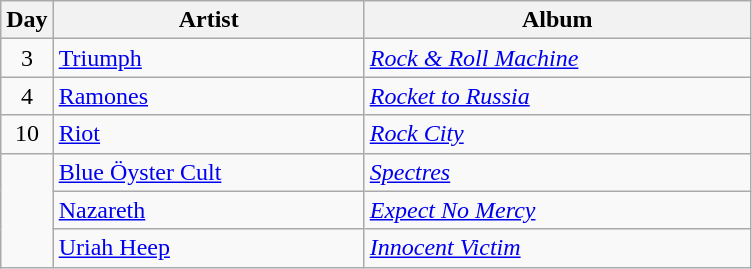<table class="wikitable" border="1">
<tr>
<th>Day</th>
<th width="200">Artist</th>
<th width="250">Album</th>
</tr>
<tr>
<td style="text-align:center;" rowspan="1">3</td>
<td><a href='#'>Triumph</a></td>
<td><em><a href='#'>Rock & Roll Machine</a></em></td>
</tr>
<tr>
<td style="text-align:center;" rowspan="1">4</td>
<td><a href='#'>Ramones</a></td>
<td><em><a href='#'>Rocket to Russia</a></em></td>
</tr>
<tr>
<td style="text-align:center;" rowspan="1">10</td>
<td><a href='#'>Riot</a></td>
<td><em><a href='#'>Rock City</a></em></td>
</tr>
<tr>
<td rowspan="3" style="text-align:center;"></td>
<td><a href='#'>Blue Öyster Cult</a></td>
<td><em><a href='#'>Spectres</a></em></td>
</tr>
<tr>
<td><a href='#'>Nazareth</a></td>
<td><em><a href='#'>Expect No Mercy</a></em></td>
</tr>
<tr>
<td><a href='#'>Uriah Heep</a></td>
<td><em><a href='#'>Innocent Victim</a></em></td>
</tr>
</table>
